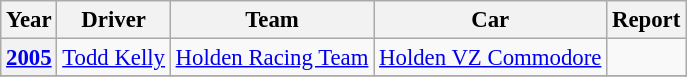<table class="wikitable" style="font-size: 95%;">
<tr>
<th>Year</th>
<th>Driver</th>
<th>Team</th>
<th>Car</th>
<th>Report</th>
</tr>
<tr>
<th><a href='#'>2005</a></th>
<td> <a href='#'>Todd Kelly</a></td>
<td><a href='#'>Holden Racing Team</a></td>
<td><a href='#'>Holden VZ Commodore</a></td>
<td></td>
</tr>
<tr>
</tr>
</table>
